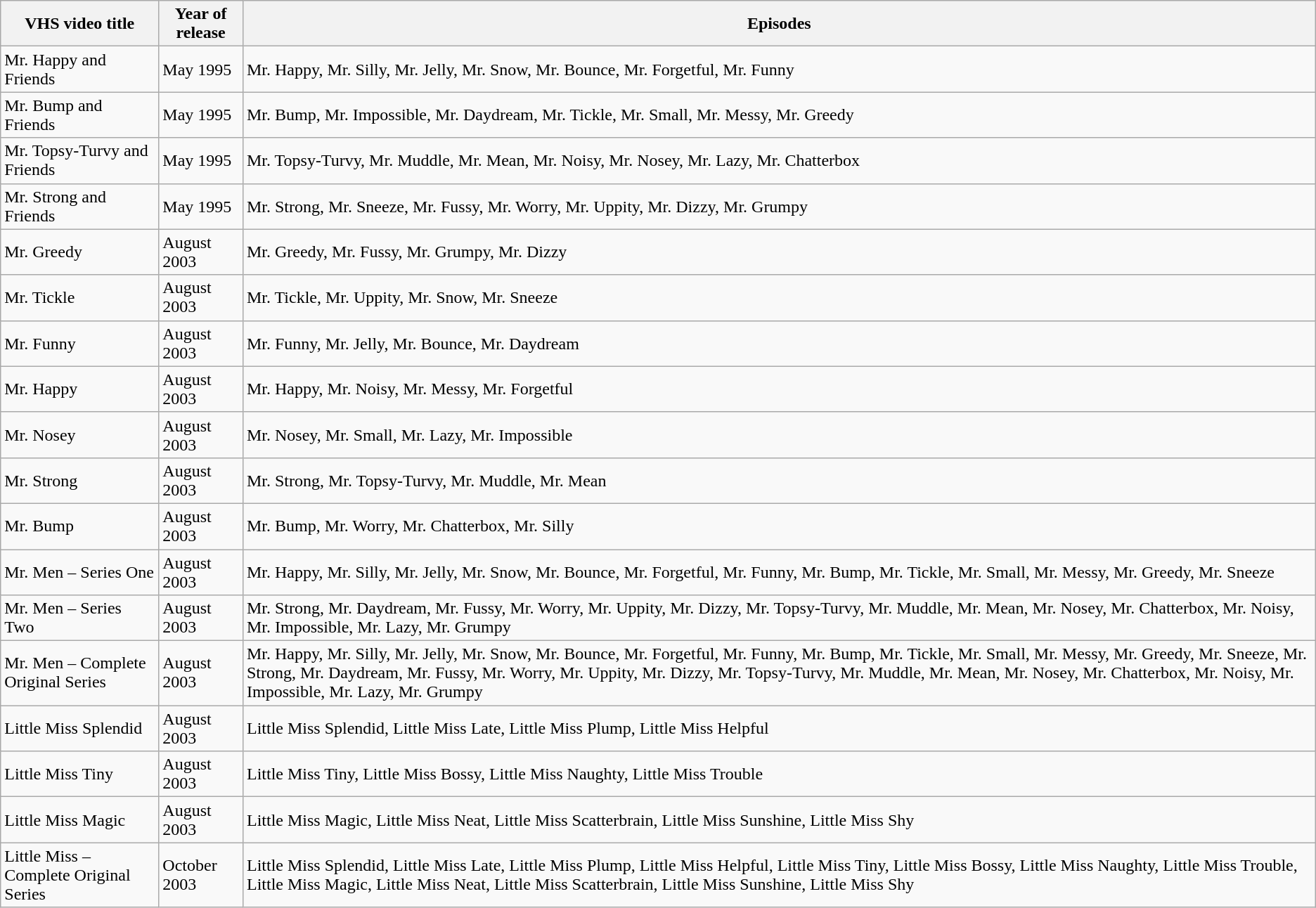<table class="wikitable">
<tr>
<th>VHS video title</th>
<th>Year of release</th>
<th>Episodes</th>
</tr>
<tr>
<td>Mr. Happy and Friends</td>
<td>May 1995</td>
<td>Mr. Happy, Mr. Silly, Mr. Jelly, Mr. Snow, Mr. Bounce, Mr. Forgetful, Mr. Funny</td>
</tr>
<tr>
<td>Mr. Bump and Friends</td>
<td>May 1995</td>
<td>Mr. Bump, Mr. Impossible, Mr. Daydream, Mr. Tickle, Mr. Small, Mr. Messy, Mr. Greedy</td>
</tr>
<tr>
<td>Mr. Topsy-Turvy and Friends</td>
<td>May 1995</td>
<td>Mr. Topsy-Turvy, Mr. Muddle, Mr. Mean, Mr. Noisy, Mr. Nosey, Mr. Lazy, Mr. Chatterbox</td>
</tr>
<tr>
<td>Mr. Strong and Friends</td>
<td>May 1995</td>
<td>Mr. Strong, Mr. Sneeze, Mr. Fussy, Mr. Worry, Mr. Uppity, Mr. Dizzy, Mr. Grumpy</td>
</tr>
<tr>
<td>Mr. Greedy</td>
<td>August 2003</td>
<td>Mr. Greedy, Mr. Fussy, Mr. Grumpy, Mr. Dizzy</td>
</tr>
<tr>
<td>Mr. Tickle</td>
<td>August 2003</td>
<td>Mr. Tickle, Mr. Uppity, Mr. Snow, Mr. Sneeze</td>
</tr>
<tr>
<td>Mr. Funny</td>
<td>August 2003</td>
<td>Mr. Funny, Mr. Jelly, Mr. Bounce, Mr. Daydream</td>
</tr>
<tr>
<td>Mr. Happy</td>
<td>August 2003</td>
<td>Mr. Happy, Mr. Noisy, Mr. Messy, Mr. Forgetful</td>
</tr>
<tr>
<td>Mr. Nosey</td>
<td>August 2003</td>
<td>Mr. Nosey, Mr. Small, Mr. Lazy, Mr. Impossible</td>
</tr>
<tr>
<td>Mr. Strong</td>
<td>August 2003</td>
<td>Mr. Strong, Mr. Topsy-Turvy, Mr. Muddle, Mr. Mean</td>
</tr>
<tr>
<td>Mr. Bump</td>
<td>August 2003</td>
<td>Mr. Bump, Mr. Worry, Mr. Chatterbox, Mr. Silly</td>
</tr>
<tr>
<td>Mr. Men – Series One</td>
<td>August 2003</td>
<td>Mr. Happy, Mr. Silly, Mr. Jelly, Mr. Snow, Mr. Bounce, Mr. Forgetful, Mr. Funny, Mr. Bump, Mr. Tickle, Mr. Small, Mr. Messy, Mr. Greedy, Mr. Sneeze</td>
</tr>
<tr>
<td>Mr. Men – Series Two</td>
<td>August 2003</td>
<td>Mr. Strong, Mr. Daydream, Mr. Fussy, Mr. Worry, Mr. Uppity, Mr. Dizzy, Mr. Topsy-Turvy, Mr. Muddle, Mr. Mean, Mr. Nosey, Mr. Chatterbox, Mr. Noisy, Mr. Impossible, Mr. Lazy, Mr. Grumpy</td>
</tr>
<tr>
<td>Mr. Men – Complete Original Series</td>
<td>August 2003</td>
<td>Mr. Happy, Mr. Silly, Mr. Jelly, Mr. Snow, Mr. Bounce, Mr. Forgetful, Mr. Funny, Mr. Bump, Mr. Tickle, Mr. Small, Mr. Messy, Mr. Greedy, Mr. Sneeze, Mr. Strong, Mr. Daydream, Mr. Fussy, Mr. Worry, Mr. Uppity, Mr. Dizzy, Mr. Topsy-Turvy, Mr. Muddle, Mr. Mean, Mr. Nosey, Mr. Chatterbox, Mr. Noisy, Mr. Impossible, Mr. Lazy, Mr. Grumpy</td>
</tr>
<tr>
<td>Little Miss Splendid</td>
<td>August 2003</td>
<td>Little Miss Splendid, Little Miss Late, Little Miss Plump, Little Miss Helpful</td>
</tr>
<tr>
<td>Little Miss Tiny</td>
<td>August 2003</td>
<td>Little Miss Tiny, Little Miss Bossy, Little Miss Naughty, Little Miss Trouble</td>
</tr>
<tr>
<td>Little Miss Magic</td>
<td>August 2003</td>
<td>Little Miss Magic, Little Miss Neat, Little Miss Scatterbrain, Little Miss Sunshine, Little Miss Shy</td>
</tr>
<tr>
<td>Little Miss – Complete Original Series</td>
<td>October 2003</td>
<td>Little Miss Splendid, Little Miss Late, Little Miss Plump, Little Miss Helpful, Little Miss Tiny, Little Miss Bossy, Little Miss Naughty, Little Miss Trouble, Little Miss Magic, Little Miss Neat, Little Miss Scatterbrain, Little Miss Sunshine, Little Miss Shy</td>
</tr>
</table>
